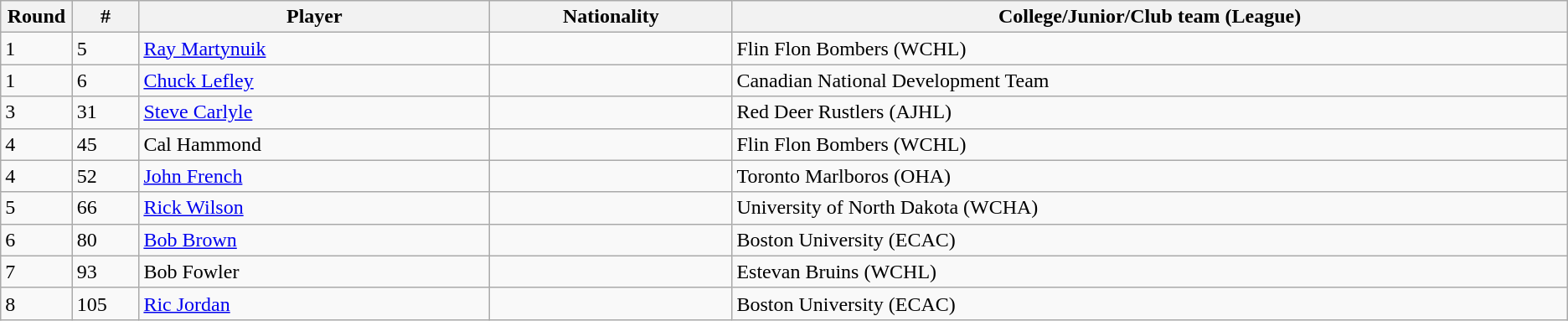<table class="wikitable">
<tr align="center">
<th bgcolor="#DDDDFF" width="4.0%">Round</th>
<th bgcolor="#DDDDFF" width="4.0%">#</th>
<th bgcolor="#DDDDFF" width="21.0%">Player</th>
<th bgcolor="#DDDDFF" width="14.5%">Nationality</th>
<th bgcolor="#DDDDFF" width="50.0%">College/Junior/Club team (League)</th>
</tr>
<tr>
<td>1</td>
<td>5</td>
<td><a href='#'>Ray Martynuik</a></td>
<td></td>
<td>Flin Flon Bombers (WCHL)</td>
</tr>
<tr>
<td>1</td>
<td>6</td>
<td><a href='#'>Chuck Lefley</a></td>
<td></td>
<td>Canadian National Development Team</td>
</tr>
<tr>
<td>3</td>
<td>31</td>
<td><a href='#'>Steve Carlyle</a></td>
<td></td>
<td>Red Deer Rustlers (AJHL)</td>
</tr>
<tr>
<td>4</td>
<td>45</td>
<td>Cal Hammond</td>
<td></td>
<td>Flin Flon Bombers (WCHL)</td>
</tr>
<tr>
<td>4</td>
<td>52</td>
<td><a href='#'>John French</a></td>
<td></td>
<td>Toronto Marlboros (OHA)</td>
</tr>
<tr>
<td>5</td>
<td>66</td>
<td><a href='#'>Rick Wilson</a></td>
<td></td>
<td>University of North Dakota (WCHA)</td>
</tr>
<tr>
<td>6</td>
<td>80</td>
<td><a href='#'>Bob Brown</a></td>
<td></td>
<td>Boston University (ECAC)</td>
</tr>
<tr>
<td>7</td>
<td>93</td>
<td>Bob Fowler</td>
<td></td>
<td>Estevan Bruins (WCHL)</td>
</tr>
<tr>
<td>8</td>
<td>105</td>
<td><a href='#'>Ric Jordan</a></td>
<td></td>
<td>Boston University (ECAC)</td>
</tr>
</table>
